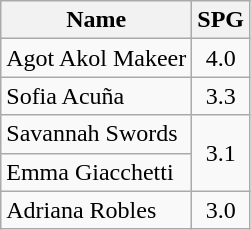<table class="wikitable">
<tr>
<th>Name</th>
<th>SPG</th>
</tr>
<tr>
<td> Agot Akol Makeer</td>
<td align=center>4.0</td>
</tr>
<tr>
<td> Sofia Acuña</td>
<td align=center>3.3</td>
</tr>
<tr>
<td> Savannah Swords</td>
<td align=center rowspan=2>3.1</td>
</tr>
<tr>
<td> Emma Giacchetti</td>
</tr>
<tr>
<td> Adriana Robles</td>
<td align=center>3.0</td>
</tr>
</table>
